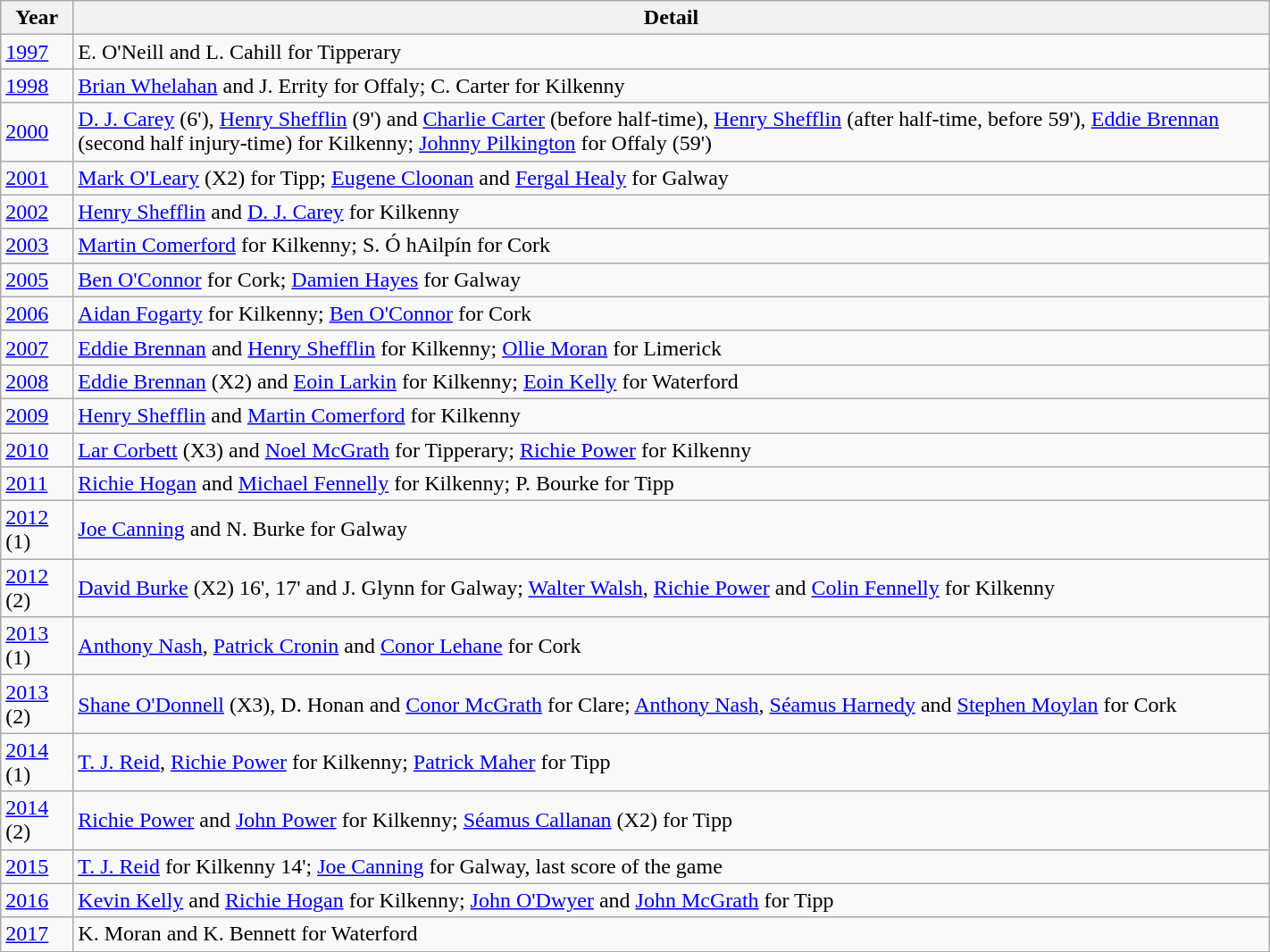<table class="wikitable sortable" width="75%">
<tr>
<th>Year</th>
<th>Detail</th>
</tr>
<tr>
<td><a href='#'>1997</a></td>
<td>E. O'Neill and L. Cahill for Tipperary</td>
</tr>
<tr>
<td><a href='#'>1998</a></td>
<td><a href='#'>Brian Whelahan</a> and J. Errity for Offaly; C. Carter for Kilkenny</td>
</tr>
<tr>
<td><a href='#'>2000</a></td>
<td><a href='#'>D. J. Carey</a> (6'), <a href='#'>Henry Shefflin</a> (9') and <a href='#'>Charlie Carter</a> (before half-time), <a href='#'>Henry Shefflin</a> (after half-time, before 59'), <a href='#'>Eddie Brennan</a> (second half injury-time) for Kilkenny; <a href='#'>Johnny Pilkington</a> for Offaly (59')</td>
</tr>
<tr>
<td><a href='#'>2001</a></td>
<td><a href='#'>Mark O'Leary</a> (X2) for Tipp; <a href='#'>Eugene Cloonan</a> and <a href='#'>Fergal Healy</a> for Galway</td>
</tr>
<tr>
<td><a href='#'>2002</a></td>
<td><a href='#'>Henry Shefflin</a> and <a href='#'>D. J. Carey</a> for Kilkenny</td>
</tr>
<tr>
<td><a href='#'>2003</a></td>
<td><a href='#'>Martin Comerford</a> for Kilkenny; S. Ó hAilpín for Cork</td>
</tr>
<tr>
<td><a href='#'>2005</a></td>
<td><a href='#'>Ben O'Connor</a> for Cork; <a href='#'>Damien Hayes</a> for Galway</td>
</tr>
<tr>
<td><a href='#'>2006</a></td>
<td><a href='#'>Aidan Fogarty</a> for Kilkenny; <a href='#'>Ben O'Connor</a> for Cork</td>
</tr>
<tr>
<td><a href='#'>2007</a></td>
<td><a href='#'>Eddie Brennan</a> and <a href='#'>Henry Shefflin</a> for Kilkenny; <a href='#'>Ollie Moran</a> for Limerick</td>
</tr>
<tr>
<td><a href='#'>2008</a></td>
<td><a href='#'>Eddie Brennan</a> (X2) and <a href='#'>Eoin Larkin</a> for Kilkenny; <a href='#'>Eoin Kelly</a> for Waterford</td>
</tr>
<tr>
<td><a href='#'>2009</a></td>
<td><a href='#'>Henry Shefflin</a> and <a href='#'>Martin Comerford</a> for Kilkenny</td>
</tr>
<tr>
<td><a href='#'>2010</a></td>
<td><a href='#'>Lar Corbett</a> (X3) and <a href='#'>Noel McGrath</a> for Tipperary; <a href='#'>Richie Power</a> for Kilkenny</td>
</tr>
<tr>
<td><a href='#'>2011</a></td>
<td><a href='#'>Richie Hogan</a> and <a href='#'>Michael Fennelly</a> for Kilkenny; P. Bourke for Tipp</td>
</tr>
<tr>
<td><a href='#'>2012</a> (1)</td>
<td><a href='#'>Joe Canning</a> and N. Burke for Galway</td>
</tr>
<tr>
<td><a href='#'>2012</a> (2)</td>
<td><a href='#'>David Burke</a> (X2) 16', 17' and J. Glynn for Galway; <a href='#'>Walter Walsh</a>, <a href='#'>Richie Power</a> and <a href='#'>Colin Fennelly</a> for Kilkenny</td>
</tr>
<tr>
<td><a href='#'>2013</a> (1)</td>
<td><a href='#'>Anthony Nash</a>, <a href='#'>Patrick Cronin</a> and <a href='#'>Conor Lehane</a> for Cork</td>
</tr>
<tr>
<td><a href='#'>2013</a> (2)</td>
<td><a href='#'>Shane O'Donnell</a> (X3), D. Honan and <a href='#'>Conor McGrath</a> for Clare; <a href='#'>Anthony Nash</a>, <a href='#'>Séamus Harnedy</a> and <a href='#'>Stephen Moylan</a> for Cork</td>
</tr>
<tr>
<td><a href='#'>2014</a> (1)</td>
<td><a href='#'>T. J. Reid</a>, <a href='#'>Richie Power</a> for Kilkenny; <a href='#'>Patrick Maher</a> for Tipp</td>
</tr>
<tr>
<td><a href='#'>2014</a> (2)</td>
<td><a href='#'>Richie Power</a> and <a href='#'>John Power</a> for Kilkenny; <a href='#'>Séamus Callanan</a> (X2) for Tipp</td>
</tr>
<tr>
<td><a href='#'>2015</a></td>
<td><a href='#'>T. J. Reid</a> for Kilkenny 14'; <a href='#'>Joe Canning</a> for Galway, last score of the game</td>
</tr>
<tr>
<td><a href='#'>2016</a></td>
<td><a href='#'>Kevin Kelly</a> and <a href='#'>Richie Hogan</a> for Kilkenny; <a href='#'>John O'Dwyer</a> and <a href='#'>John McGrath</a> for Tipp</td>
</tr>
<tr>
<td><a href='#'>2017</a></td>
<td>K. Moran and K. Bennett for Waterford</td>
</tr>
<tr>
</tr>
</table>
